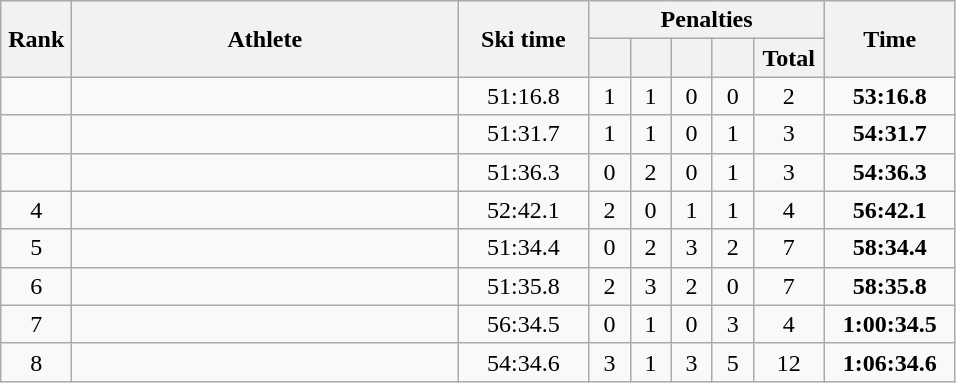<table class=wikitable style="text-align:center">
<tr>
<th rowspan=2 width=40>Rank</th>
<th rowspan=2 width=250>Athlete</th>
<th rowspan=2 width=80>Ski time</th>
<th colspan=5>Penalties</th>
<th rowspan=2 width=80>Time</th>
</tr>
<tr>
<th width=20></th>
<th width=20></th>
<th width=20></th>
<th width=20></th>
<th width=40>Total</th>
</tr>
<tr>
<td></td>
<td align=left></td>
<td>51:16.8</td>
<td>1</td>
<td>1</td>
<td>0</td>
<td>0</td>
<td>2</td>
<td><strong>53:16.8</strong></td>
</tr>
<tr>
<td></td>
<td align=left></td>
<td>51:31.7</td>
<td>1</td>
<td>1</td>
<td>0</td>
<td>1</td>
<td>3</td>
<td><strong>54:31.7</strong></td>
</tr>
<tr>
<td></td>
<td align=left></td>
<td>51:36.3</td>
<td>0</td>
<td>2</td>
<td>0</td>
<td>1</td>
<td>3</td>
<td><strong>54:36.3</strong></td>
</tr>
<tr>
<td>4</td>
<td align=left></td>
<td>52:42.1</td>
<td>2</td>
<td>0</td>
<td>1</td>
<td>1</td>
<td>4</td>
<td><strong>56:42.1</strong></td>
</tr>
<tr>
<td>5</td>
<td align=left></td>
<td>51:34.4</td>
<td>0</td>
<td>2</td>
<td>3</td>
<td>2</td>
<td>7</td>
<td><strong>58:34.4</strong></td>
</tr>
<tr>
<td>6</td>
<td align=left></td>
<td>51:35.8</td>
<td>2</td>
<td>3</td>
<td>2</td>
<td>0</td>
<td>7</td>
<td><strong>58:35.8</strong></td>
</tr>
<tr>
<td>7</td>
<td align=left></td>
<td>56:34.5</td>
<td>0</td>
<td>1</td>
<td>0</td>
<td>3</td>
<td>4</td>
<td><strong>1:00:34.5</strong></td>
</tr>
<tr>
<td>8</td>
<td align=left></td>
<td>54:34.6</td>
<td>3</td>
<td>1</td>
<td>3</td>
<td>5</td>
<td>12</td>
<td><strong>1:06:34.6</strong></td>
</tr>
</table>
